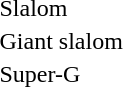<table>
<tr>
<td>Slalom<br></td>
<td></td>
<td></td>
<td></td>
</tr>
<tr>
<td>Giant slalom<br></td>
<td></td>
<td></td>
<td></td>
</tr>
<tr>
<td>Super-G<br></td>
<td></td>
<td></td>
<td></td>
</tr>
</table>
